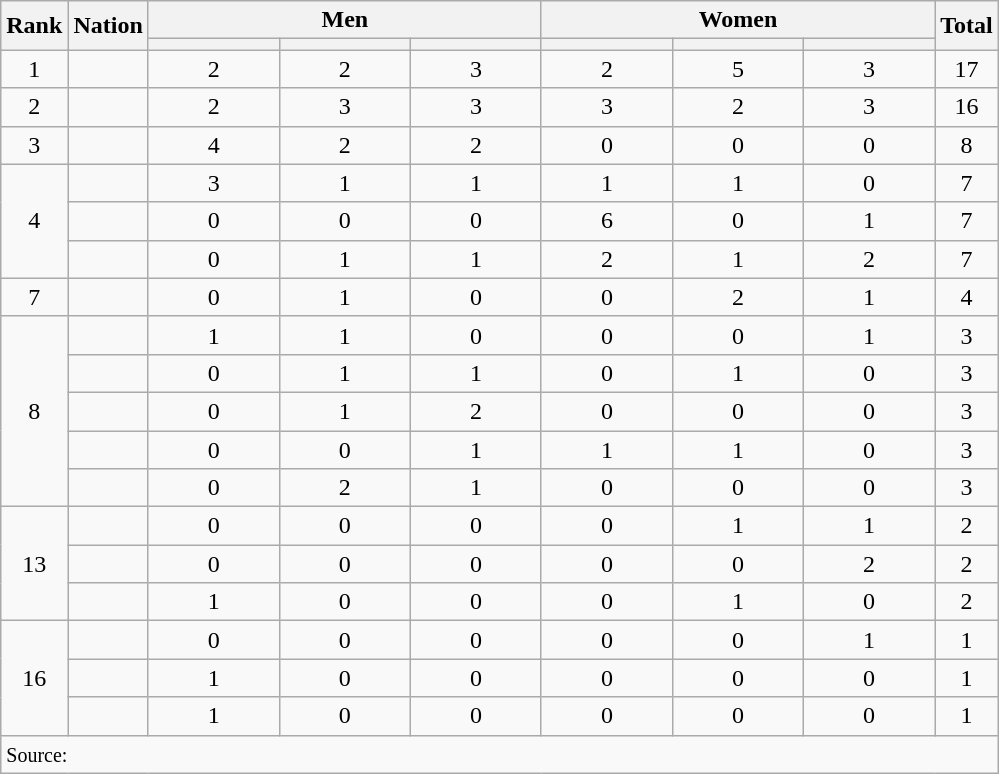<table class="wikitable" style="text-align:center">
<tr>
<th rowspan="2">Rank</th>
<th rowspan="2">Nation</th>
<th colspan="3">Men</th>
<th colspan="3">Women</th>
<th rowspan="2">Total</th>
</tr>
<tr>
<th width="80em"></th>
<th width="80em"></th>
<th width="80em"></th>
<th width="80em"></th>
<th width="80em"></th>
<th width="80em"></th>
</tr>
<tr>
<td>1</td>
<td align="left"></td>
<td>2</td>
<td>2</td>
<td>3</td>
<td>2</td>
<td>5</td>
<td>3</td>
<td>17</td>
</tr>
<tr>
<td>2</td>
<td align="left"></td>
<td>2</td>
<td>3</td>
<td>3</td>
<td>3</td>
<td>2</td>
<td>3</td>
<td>16</td>
</tr>
<tr>
<td>3</td>
<td align="left"></td>
<td>4</td>
<td>2</td>
<td>2</td>
<td>0</td>
<td>0</td>
<td>0</td>
<td>8</td>
</tr>
<tr>
<td rowspan="3">4</td>
<td align="left"></td>
<td>3</td>
<td>1</td>
<td>1</td>
<td>1</td>
<td>1</td>
<td>0</td>
<td>7</td>
</tr>
<tr>
<td align="left"></td>
<td>0</td>
<td>0</td>
<td>0</td>
<td>6</td>
<td>0</td>
<td>1</td>
<td>7</td>
</tr>
<tr>
<td align="left"></td>
<td>0</td>
<td>1</td>
<td>1</td>
<td>2</td>
<td>1</td>
<td>2</td>
<td>7</td>
</tr>
<tr>
<td>7</td>
<td align="left"></td>
<td>0</td>
<td>1</td>
<td>0</td>
<td>0</td>
<td>2</td>
<td>1</td>
<td>4</td>
</tr>
<tr>
<td rowspan="5">8</td>
<td align="left"></td>
<td>1</td>
<td>1</td>
<td>0</td>
<td>0</td>
<td>0</td>
<td>1</td>
<td>3</td>
</tr>
<tr>
<td align="left"></td>
<td>0</td>
<td>1</td>
<td>1</td>
<td>0</td>
<td>1</td>
<td>0</td>
<td>3</td>
</tr>
<tr>
<td align="left"></td>
<td>0</td>
<td>1</td>
<td>2</td>
<td>0</td>
<td>0</td>
<td>0</td>
<td>3</td>
</tr>
<tr>
<td align="left"></td>
<td>0</td>
<td>0</td>
<td>1</td>
<td>1</td>
<td>1</td>
<td>0</td>
<td>3</td>
</tr>
<tr>
<td align="left"></td>
<td>0</td>
<td>2</td>
<td>1</td>
<td>0</td>
<td>0</td>
<td>0</td>
<td>3</td>
</tr>
<tr>
<td rowspan="3">13</td>
<td align="left"></td>
<td>0</td>
<td>0</td>
<td>0</td>
<td>0</td>
<td>1</td>
<td>1</td>
<td>2</td>
</tr>
<tr>
<td align="left"></td>
<td>0</td>
<td>0</td>
<td>0</td>
<td>0</td>
<td>0</td>
<td>2</td>
<td>2</td>
</tr>
<tr>
<td align="left"></td>
<td>1</td>
<td>0</td>
<td>0</td>
<td>0</td>
<td>1</td>
<td>0</td>
<td>2</td>
</tr>
<tr>
<td rowspan="3">16</td>
<td align="left"></td>
<td>0</td>
<td>0</td>
<td>0</td>
<td>0</td>
<td>0</td>
<td>1</td>
<td>1</td>
</tr>
<tr>
<td align="left"></td>
<td>1</td>
<td>0</td>
<td>0</td>
<td>0</td>
<td>0</td>
<td>0</td>
<td>1</td>
</tr>
<tr>
<td align="left"></td>
<td>1</td>
<td>0</td>
<td>0</td>
<td>0</td>
<td>0</td>
<td>0</td>
<td>1</td>
</tr>
<tr>
<td colspan="9" align="left"><small>Source:</small></td>
</tr>
</table>
